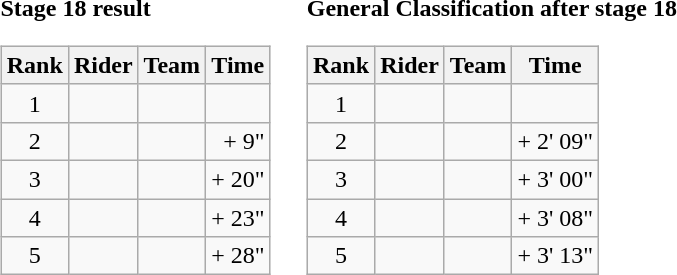<table>
<tr>
<td><strong>Stage 18 result</strong><br><table class="wikitable">
<tr>
<th scope="col">Rank</th>
<th scope="col">Rider</th>
<th scope="col">Team</th>
<th scope="col">Time</th>
</tr>
<tr>
<td style="text-align:center;">1</td>
<td></td>
<td></td>
<td style="text-align:right;"></td>
</tr>
<tr>
<td style="text-align:center;">2</td>
<td></td>
<td></td>
<td style="text-align:right;">+ 9"</td>
</tr>
<tr>
<td style="text-align:center;">3</td>
<td></td>
<td></td>
<td style="text-align:right;">+ 20"</td>
</tr>
<tr>
<td style="text-align:center;">4</td>
<td></td>
<td></td>
<td style="text-align:right;">+ 23"</td>
</tr>
<tr>
<td style="text-align:center;">5</td>
<td></td>
<td></td>
<td style="text-align:right;">+ 28"</td>
</tr>
</table>
</td>
<td></td>
<td><strong>General Classification after stage 18</strong><br><table class="wikitable">
<tr>
<th scope="col">Rank</th>
<th scope="col">Rider</th>
<th scope="col">Team</th>
<th scope="col">Time</th>
</tr>
<tr>
<td style="text-align:center;">1</td>
<td></td>
<td></td>
<td style="text-align:right;"></td>
</tr>
<tr>
<td style="text-align:center;">2</td>
<td></td>
<td></td>
<td style="text-align:right;">+ 2' 09"</td>
</tr>
<tr>
<td style="text-align:center;">3</td>
<td></td>
<td></td>
<td style="text-align:right;">+ 3' 00"</td>
</tr>
<tr>
<td style="text-align:center;">4</td>
<td></td>
<td></td>
<td style="text-align:right;">+ 3' 08"</td>
</tr>
<tr>
<td style="text-align:center;">5</td>
<td></td>
<td></td>
<td style="text-align:right;">+ 3' 13"</td>
</tr>
</table>
</td>
</tr>
</table>
